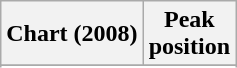<table class="wikitable sortable plainrowheaders" style="text-align:center">
<tr>
<th scope="col">Chart (2008)</th>
<th scope="col">Peak<br> position</th>
</tr>
<tr>
</tr>
<tr>
</tr>
</table>
